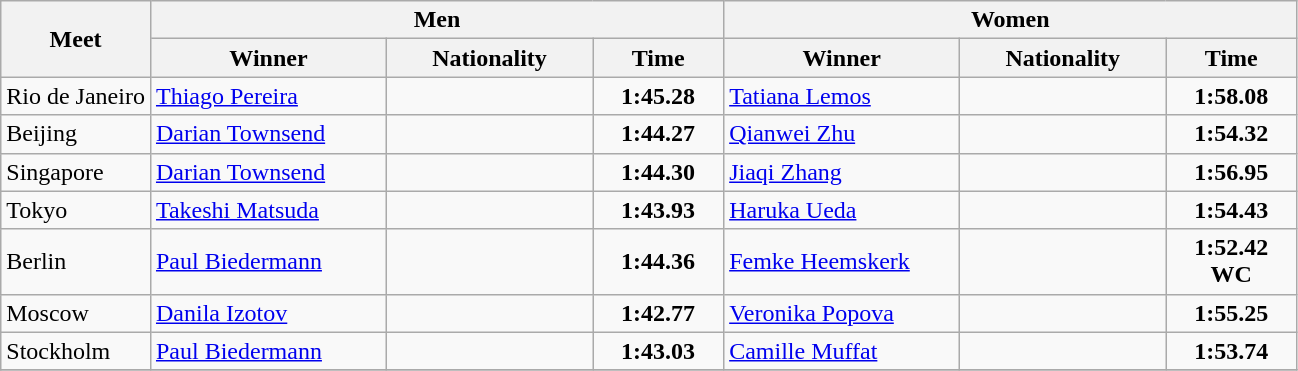<table class="wikitable">
<tr>
<th rowspan="2">Meet</th>
<th colspan="3">Men</th>
<th colspan="3">Women</th>
</tr>
<tr>
<th width=150>Winner</th>
<th width=130>Nationality</th>
<th width=80>Time</th>
<th width=150>Winner</th>
<th width=130>Nationality</th>
<th width=80>Time</th>
</tr>
<tr>
<td>Rio de Janeiro</td>
<td><a href='#'>Thiago Pereira</a></td>
<td></td>
<td align=center><strong>1:45.28</strong></td>
<td><a href='#'>Tatiana Lemos</a></td>
<td></td>
<td align=center><strong>1:58.08</strong></td>
</tr>
<tr>
<td>Beijing</td>
<td><a href='#'>Darian Townsend</a></td>
<td></td>
<td align=center><strong>1:44.27</strong></td>
<td><a href='#'>Qianwei Zhu</a></td>
<td></td>
<td align=center><strong>1:54.32</strong></td>
</tr>
<tr>
<td>Singapore</td>
<td><a href='#'>Darian Townsend</a></td>
<td></td>
<td align=center><strong>1:44.30</strong></td>
<td><a href='#'>Jiaqi Zhang</a></td>
<td></td>
<td align=center><strong>1:56.95</strong></td>
</tr>
<tr>
<td>Tokyo</td>
<td><a href='#'>Takeshi Matsuda</a></td>
<td></td>
<td align=center><strong>1:43.93</strong></td>
<td><a href='#'>Haruka Ueda</a></td>
<td></td>
<td align=center><strong>1:54.43</strong></td>
</tr>
<tr>
<td>Berlin</td>
<td><a href='#'>Paul Biedermann</a></td>
<td></td>
<td align=center><strong>1:44.36</strong></td>
<td><a href='#'>Femke Heemskerk</a></td>
<td></td>
<td align=center><strong>1:52.42 WC</strong></td>
</tr>
<tr>
<td>Moscow</td>
<td><a href='#'>Danila Izotov</a></td>
<td></td>
<td align=center><strong>1:42.77</strong></td>
<td><a href='#'>Veronika Popova</a></td>
<td></td>
<td align=center><strong>1:55.25</strong></td>
</tr>
<tr>
<td>Stockholm</td>
<td><a href='#'>Paul Biedermann</a></td>
<td></td>
<td align=center><strong>1:43.03</strong></td>
<td><a href='#'>Camille Muffat</a></td>
<td></td>
<td align=center><strong>1:53.74</strong></td>
</tr>
<tr>
</tr>
</table>
